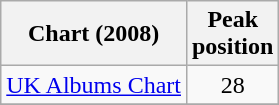<table class="wikitable">
<tr>
<th>Chart (2008)</th>
<th>Peak<br>position</th>
</tr>
<tr>
<td><a href='#'>UK Albums Chart</a></td>
<td align="center">28</td>
</tr>
<tr>
</tr>
</table>
